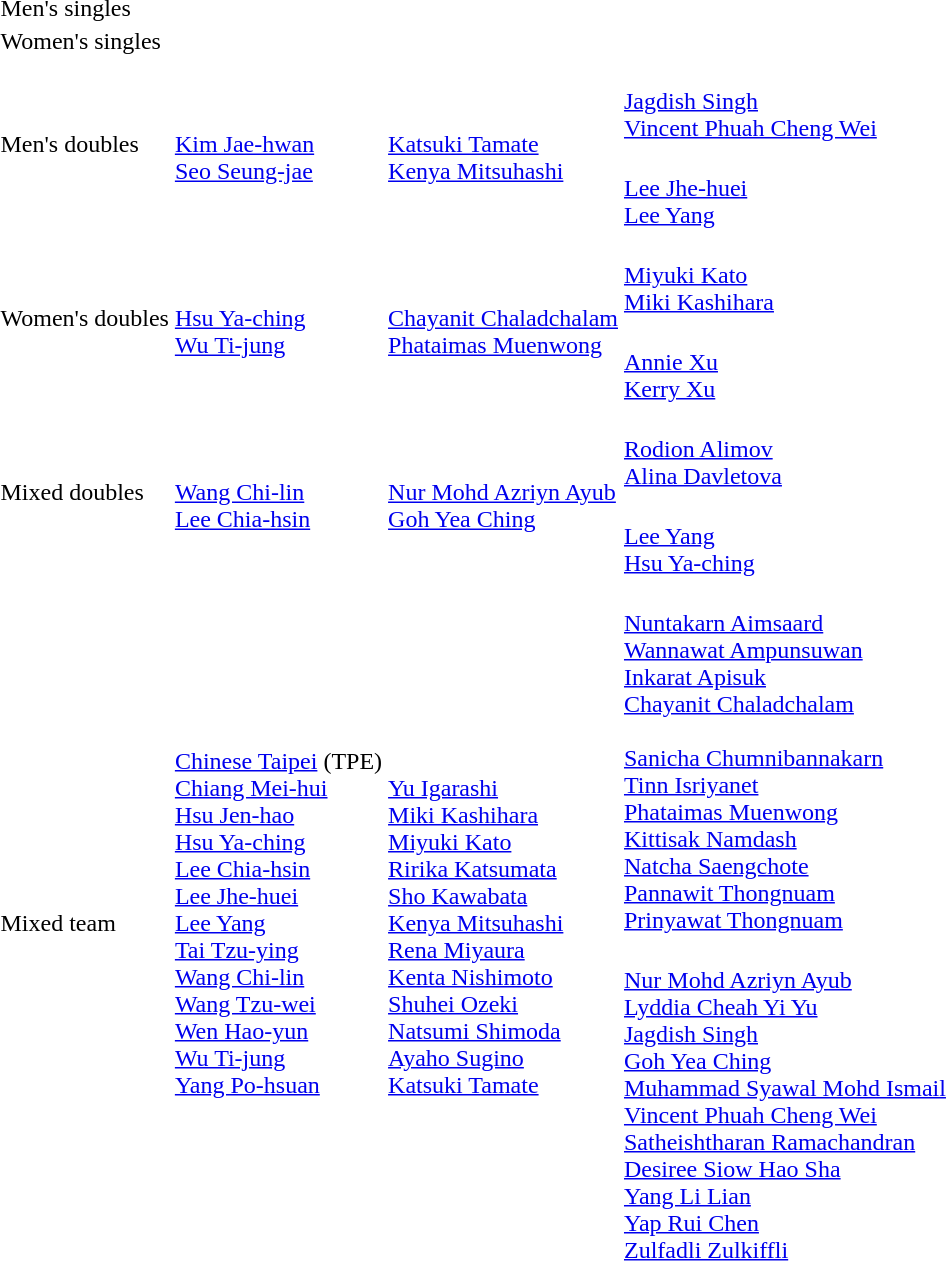<table>
<tr>
<td rowspan=2>Men's singles<br></td>
<td rowspan=2></td>
<td rowspan=2></td>
<td></td>
</tr>
<tr>
<td></td>
</tr>
<tr>
<td rowspan=2>Women's singles<br></td>
<td rowspan=2></td>
<td rowspan=2></td>
<td></td>
</tr>
<tr>
<td></td>
</tr>
<tr>
<td rowspan=2>Men's doubles<br></td>
<td rowspan=2><br><a href='#'>Kim Jae-hwan</a><br><a href='#'>Seo Seung-jae</a></td>
<td rowspan=2><br><a href='#'>Katsuki Tamate</a><br><a href='#'>Kenya Mitsuhashi</a></td>
<td><br><a href='#'>Jagdish Singh</a><br><a href='#'>Vincent Phuah Cheng Wei</a></td>
</tr>
<tr>
<td><br><a href='#'>Lee Jhe-huei</a><br><a href='#'>Lee Yang</a></td>
</tr>
<tr>
<td rowspan=2>Women's doubles<br></td>
<td rowspan=2><br><a href='#'>Hsu Ya-ching</a><br><a href='#'>Wu Ti-jung</a></td>
<td rowspan=2><br><a href='#'>Chayanit Chaladchalam</a><br><a href='#'>Phataimas Muenwong</a></td>
<td> <br><a href='#'>Miyuki Kato</a><br><a href='#'>Miki Kashihara</a></td>
</tr>
<tr>
<td> <br><a href='#'>Annie Xu</a><br><a href='#'>Kerry Xu</a></td>
</tr>
<tr>
<td rowspan=2>Mixed doubles<br></td>
<td rowspan=2><br><a href='#'>Wang Chi-lin</a><br><a href='#'>Lee Chia-hsin</a></td>
<td rowspan=2><br><a href='#'>Nur Mohd Azriyn Ayub</a><br><a href='#'>Goh Yea Ching</a></td>
<td><br><a href='#'>Rodion Alimov</a><br><a href='#'>Alina Davletova</a></td>
</tr>
<tr>
<td><br><a href='#'>Lee Yang</a><br><a href='#'>Hsu Ya-ching</a></td>
</tr>
<tr>
<td rowspan=2>Mixed team<br></td>
<td rowspan=2> <a href='#'>Chinese Taipei</a> (TPE)<br><a href='#'>Chiang Mei-hui</a><br><a href='#'>Hsu Jen-hao</a><br><a href='#'>Hsu Ya-ching</a><br><a href='#'>Lee Chia-hsin</a><br><a href='#'>Lee Jhe-huei</a><br><a href='#'>Lee Yang</a><br><a href='#'>Tai Tzu-ying</a><br><a href='#'>Wang Chi-lin</a><br><a href='#'>Wang Tzu-wei</a><br><a href='#'>Wen Hao-yun</a><br><a href='#'>Wu Ti-jung</a><br><a href='#'>Yang Po-hsuan</a></td>
<td rowspan=2><br><a href='#'>Yu Igarashi</a><br><a href='#'>Miki Kashihara</a><br><a href='#'>Miyuki Kato</a><br><a href='#'>Ririka Katsumata</a><br><a href='#'>Sho Kawabata</a><br><a href='#'>Kenya Mitsuhashi</a><br><a href='#'>Rena Miyaura</a><br><a href='#'>Kenta Nishimoto</a><br><a href='#'>Shuhei Ozeki</a><br><a href='#'>Natsumi Shimoda</a><br><a href='#'>Ayaho Sugino</a><br><a href='#'>Katsuki Tamate</a></td>
<td><br><a href='#'>Nuntakarn Aimsaard</a><br><a href='#'>Wannawat Ampunsuwan</a><br><a href='#'>Inkarat Apisuk</a><br><a href='#'>Chayanit Chaladchalam</a><br><br><a href='#'>Sanicha Chumnibannakarn</a><br><a href='#'>Tinn Isriyanet</a><br><a href='#'>Phataimas Muenwong</a><br><a href='#'>Kittisak Namdash</a><br><a href='#'>Natcha Saengchote</a><br><a href='#'>Pannawit Thongnuam</a><br><a href='#'>Prinyawat Thongnuam</a></td>
</tr>
<tr>
<td><br><a href='#'>Nur Mohd Azriyn Ayub</a><br><a href='#'>Lyddia Cheah Yi Yu</a><br><a href='#'>Jagdish Singh</a><br><a href='#'>Goh Yea Ching</a><br><a href='#'>Muhammad Syawal Mohd Ismail</a><br><a href='#'>Vincent Phuah Cheng Wei</a><br><a href='#'>Satheishtharan Ramachandran</a><br><a href='#'>Desiree Siow Hao Sha</a><br><a href='#'>Yang Li Lian</a><br><a href='#'>Yap Rui Chen</a><br><a href='#'>Zulfadli Zulkiffli</a></td>
</tr>
<tr>
</tr>
</table>
